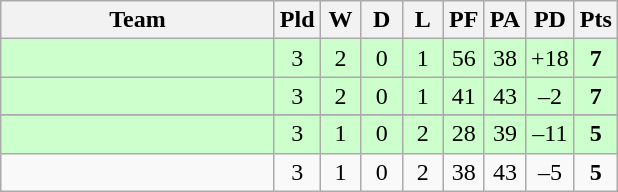<table class="wikitable" style="text-align:center;">
<tr>
<th width=175>Team</th>
<th width=20 abbr="Played">Pld</th>
<th width=20 abbr="Won">W</th>
<th width=20 abbr="Drawn">D</th>
<th width=20 abbr="Lost">L</th>
<th width=20 abbr="Points for">PF</th>
<th width=20 abbr="Points against">PA</th>
<th width=25 abbr="Points difference">PD</th>
<th width=20 abbr="Points">Pts</th>
</tr>
<tr style="background:#ccffcc">
<td align=left></td>
<td>3</td>
<td>2</td>
<td>0</td>
<td>1</td>
<td>56</td>
<td>38</td>
<td>+18</td>
<td><strong>7</strong></td>
</tr>
<tr style="background:#ccffcc">
<td align=left></td>
<td>3</td>
<td>2</td>
<td>0</td>
<td>1</td>
<td>41</td>
<td>43</td>
<td>–2</td>
<td><strong>7</strong></td>
</tr>
<tr>
</tr>
<tr style="background:#ccffcc">
<td align=left></td>
<td>3</td>
<td>1</td>
<td>0</td>
<td>2</td>
<td>28</td>
<td>39</td>
<td>–11</td>
<td><strong>5</strong></td>
</tr>
<tr>
<td align=left></td>
<td>3</td>
<td>1</td>
<td>0</td>
<td>2</td>
<td>38</td>
<td>43</td>
<td>–5</td>
<td><strong>5</strong></td>
</tr>
</table>
